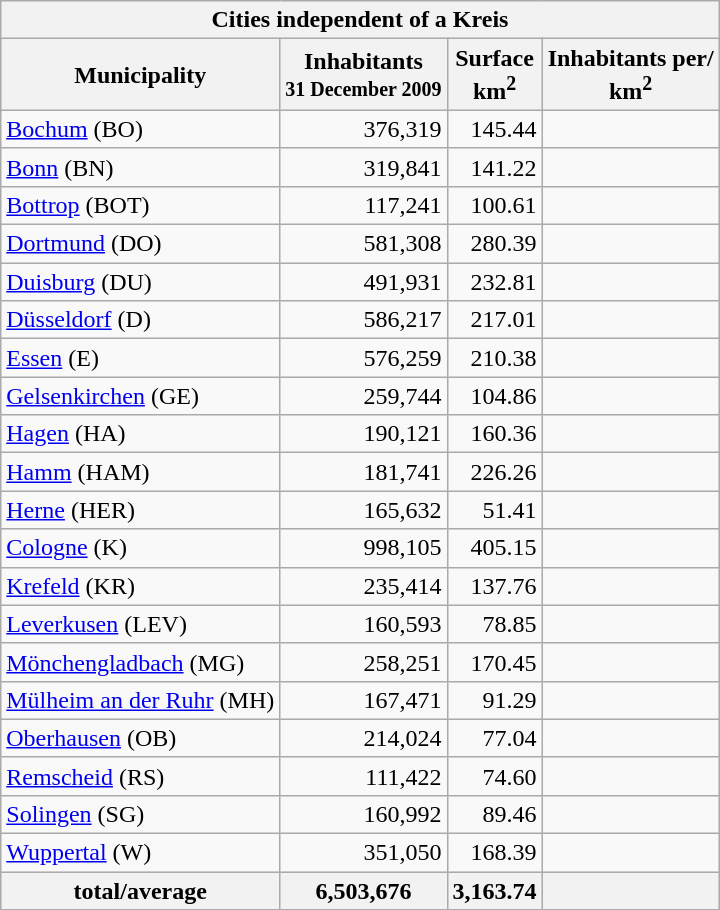<table class="wikitable sortable">
<tr>
<th colspan="4">Cities independent of a Kreis</th>
</tr>
<tr bgcolor="#DDDDDD">
<th>Municipality</th>
<th data-sort-type="number">Inhabitants<br><small>31 December 2009</small></th>
<th data-sort-type="number">Surface<br>km<sup>2</sup></th>
<th data-sort-type="number">Inhabitants per/<br>km<sup>2</sup></th>
</tr>
<tr>
<td><a href='#'>Bochum</a> (BO)</td>
<td align="right">376,319</td>
<td align="right">145.44</td>
<td align="right"></td>
</tr>
<tr>
<td><a href='#'>Bonn</a> (BN)</td>
<td align="right">319,841</td>
<td align="right">141.22</td>
<td align="right"></td>
</tr>
<tr>
<td><a href='#'>Bottrop</a> (BOT)</td>
<td align="right">117,241</td>
<td align="right">100.61</td>
<td align="right"></td>
</tr>
<tr>
<td><a href='#'>Dortmund</a> (DO)</td>
<td align="right">581,308</td>
<td align="right">280.39</td>
<td align="right"></td>
</tr>
<tr>
<td><a href='#'>Duisburg</a> (DU)</td>
<td align="right">491,931</td>
<td align="right">232.81</td>
<td align="right"></td>
</tr>
<tr>
<td><a href='#'>Düsseldorf</a> (D)</td>
<td align="right">586,217</td>
<td align="right">217.01</td>
<td align="right"></td>
</tr>
<tr>
<td><a href='#'>Essen</a> (E)</td>
<td align="right">576,259</td>
<td align="right">210.38</td>
<td align="right"></td>
</tr>
<tr>
<td><a href='#'>Gelsenkirchen</a> (GE)</td>
<td align="right">259,744</td>
<td align="right">104.86</td>
<td align="right"></td>
</tr>
<tr>
<td><a href='#'>Hagen</a> (HA)</td>
<td align="right">190,121</td>
<td align="right">160.36</td>
<td align="right"></td>
</tr>
<tr>
<td><a href='#'>Hamm</a> (HAM)</td>
<td align="right">181,741</td>
<td align="right">226.26</td>
<td align="right"></td>
</tr>
<tr>
<td><a href='#'>Herne</a> (HER)</td>
<td align="right">165,632</td>
<td align="right">51.41</td>
<td align="right"></td>
</tr>
<tr>
<td><a href='#'>Cologne</a> (K)</td>
<td align="right">998,105</td>
<td align="right">405.15</td>
<td align="right"></td>
</tr>
<tr>
<td><a href='#'>Krefeld</a> (KR)</td>
<td align="right">235,414</td>
<td align="right">137.76</td>
<td align="right"></td>
</tr>
<tr>
<td><a href='#'>Leverkusen</a> (LEV)</td>
<td align="right">160,593</td>
<td align="right">78.85</td>
<td align="right"></td>
</tr>
<tr>
<td><a href='#'>Mönchengladbach</a> (MG)</td>
<td align="right">258,251</td>
<td align="right">170.45</td>
<td align="right"></td>
</tr>
<tr>
<td><a href='#'>Mülheim an der Ruhr</a> (MH)</td>
<td align="right">167,471</td>
<td align="right">91.29</td>
<td align="right"></td>
</tr>
<tr>
<td><a href='#'>Oberhausen</a> (OB)</td>
<td align="right">214,024</td>
<td align="right">77.04</td>
<td align="right"></td>
</tr>
<tr>
<td><a href='#'>Remscheid</a> (RS)</td>
<td align="right">111,422</td>
<td align="right">74.60</td>
<td align="right"></td>
</tr>
<tr>
<td><a href='#'>Solingen</a> (SG)</td>
<td align="right">160,992</td>
<td align="right">89.46</td>
<td align="right"></td>
</tr>
<tr>
<td><a href='#'>Wuppertal</a> (W)</td>
<td align="right">351,050</td>
<td align="right">168.39</td>
<td align="right"></td>
</tr>
<tr bgcolor="#DDDDDD">
<th>total/average</th>
<th align="right">6,503,676</th>
<th align="right">3,163.74</th>
<th align="right"></th>
</tr>
</table>
